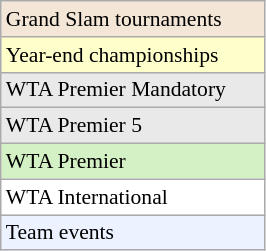<table class=wikitable style=font-size:90%;width:14%>
<tr style="background:#F3E6D7;">
<td>Grand Slam tournaments</td>
</tr>
<tr style="background:#ffc;">
<td>Year-end championships</td>
</tr>
<tr style="background:#e9e9e9;">
<td>WTA Premier Mandatory</td>
</tr>
<tr style="background:#E9E9E9;">
<td>WTA Premier 5</td>
</tr>
<tr style="background:#D4F1C5;">
<td>WTA Premier</td>
</tr>
<tr style="background:#fff;">
<td>WTA International</td>
</tr>
<tr style="background:#ECF2FF;">
<td>Team events</td>
</tr>
</table>
